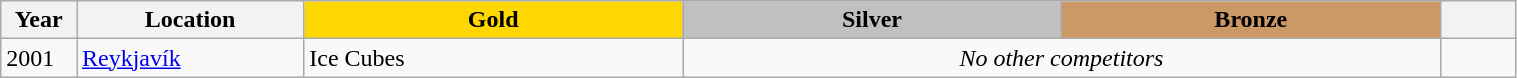<table class="wikitable unsortable" style="text-align:left; width:80%">
<tr>
<th scope="col" style="text-align:center; width:5%">Year</th>
<th scope="col" style="text-align:center; width:15%">Location</th>
<th scope="col" style="text-align:center; width:25%; background:gold">Gold</th>
<th scope="col" style="text-align:center; width:25%; background:silver">Silver</th>
<th scope="col" style="text-align:center; width:25%; background:#c96">Bronze</th>
<th scope="col" style="text-align:center; width:5%"></th>
</tr>
<tr>
<td>2001</td>
<td><a href='#'>Reykjavík</a></td>
<td>Ice Cubes</td>
<td colspan=2 align=center><em>No other competitors</em></td>
<td></td>
</tr>
</table>
